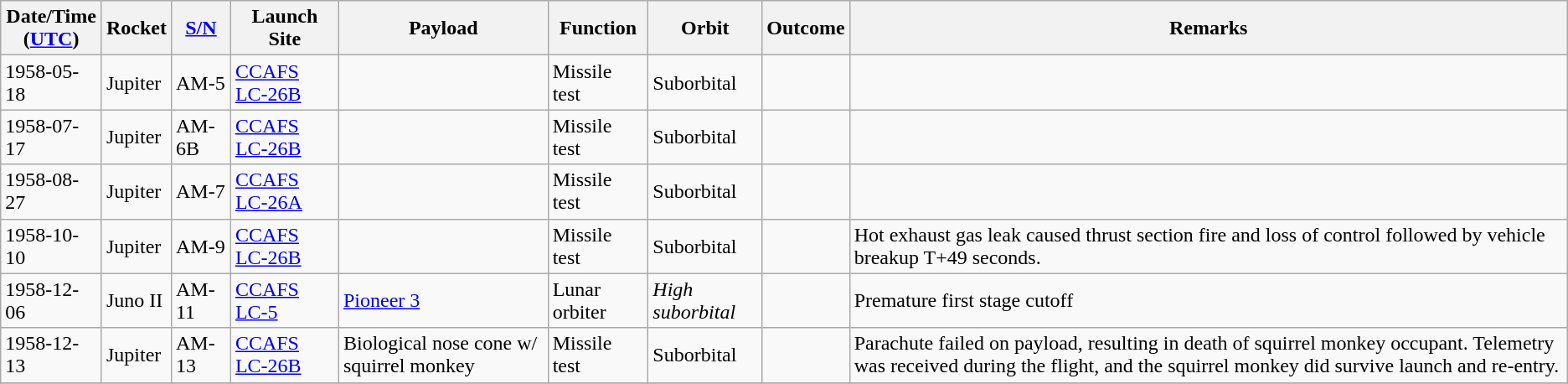<table class="wikitable" style="margin: 1em 1em 1em 0">
<tr>
<th>Date/Time<br>(<a href='#'>UTC</a>)</th>
<th>Rocket</th>
<th><a href='#'>S/N</a></th>
<th>Launch Site</th>
<th>Payload</th>
<th>Function</th>
<th>Orbit</th>
<th>Outcome</th>
<th>Remarks</th>
</tr>
<tr>
<td>1958-05-18</td>
<td>Jupiter</td>
<td>AM-5</td>
<td><a href='#'>CCAFS</a> <a href='#'>LC-26B</a></td>
<td></td>
<td>Missile test</td>
<td>Suborbital</td>
<td></td>
<td></td>
</tr>
<tr>
<td>1958-07-17</td>
<td>Jupiter</td>
<td>AM-6B</td>
<td><a href='#'>CCAFS</a> <a href='#'>LC-26B</a></td>
<td></td>
<td>Missile test</td>
<td>Suborbital</td>
<td></td>
<td></td>
</tr>
<tr>
<td>1958-08-27</td>
<td>Jupiter</td>
<td>AM-7</td>
<td><a href='#'>CCAFS</a> <a href='#'>LC-26A</a></td>
<td></td>
<td>Missile test</td>
<td>Suborbital</td>
<td></td>
<td></td>
</tr>
<tr>
<td>1958-10-10</td>
<td>Jupiter</td>
<td>AM-9</td>
<td><a href='#'>CCAFS</a> <a href='#'>LC-26B</a></td>
<td></td>
<td>Missile test</td>
<td>Suborbital</td>
<td></td>
<td>Hot exhaust gas leak caused thrust section fire and loss of control followed by vehicle breakup T+49 seconds.</td>
</tr>
<tr>
<td>1958-12-06</td>
<td>Juno II</td>
<td>AM-11</td>
<td><a href='#'>CCAFS</a> <a href='#'>LC-5</a></td>
<td><a href='#'>Pioneer 3</a></td>
<td>Lunar orbiter</td>
<td><em>High suborbital</em></td>
<td></td>
<td>Premature first stage cutoff</td>
</tr>
<tr>
<td>1958-12-13</td>
<td>Jupiter</td>
<td>AM-13</td>
<td><a href='#'>CCAFS</a> <a href='#'>LC-26B</a></td>
<td>Biological nose cone w/ squirrel monkey</td>
<td>Missile test</td>
<td>Suborbital</td>
<td></td>
<td>Parachute failed on payload, resulting in death of squirrel monkey occupant. Telemetry was received during the flight, and the squirrel monkey did survive launch and re-entry.</td>
</tr>
<tr>
</tr>
</table>
